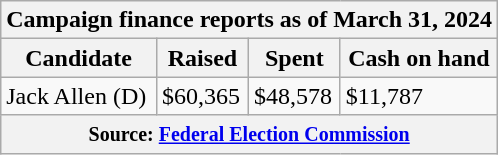<table class="wikitable sortable">
<tr>
<th colspan=4>Campaign finance reports as of March 31, 2024</th>
</tr>
<tr style="text-align:center;">
<th>Candidate</th>
<th>Raised</th>
<th>Spent</th>
<th>Cash on hand</th>
</tr>
<tr>
<td>Jack Allen (D)</td>
<td>$60,365</td>
<td>$48,578</td>
<td>$11,787</td>
</tr>
<tr>
<th colspan="4"><small>Source: <a href='#'>Federal Election Commission</a></small></th>
</tr>
</table>
